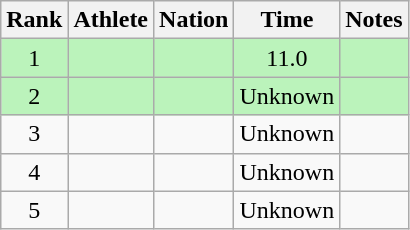<table class="wikitable sortable">
<tr>
<th>Rank</th>
<th>Athlete</th>
<th>Nation</th>
<th>Time</th>
<th>Notes</th>
</tr>
<tr style="background:#bbf3bb;">
<td align=center>1</td>
<td></td>
<td></td>
<td align=center>11.0</td>
<td align=center></td>
</tr>
<tr style="background:#bbf3bb;">
<td align=center>2</td>
<td></td>
<td></td>
<td align=center>Unknown</td>
<td align=center></td>
</tr>
<tr>
<td align=center>3</td>
<td></td>
<td></td>
<td align=center>Unknown</td>
<td></td>
</tr>
<tr>
<td align=center>4</td>
<td></td>
<td></td>
<td align=center>Unknown</td>
<td></td>
</tr>
<tr>
<td align=center>5</td>
<td></td>
<td></td>
<td align=center>Unknown</td>
<td></td>
</tr>
</table>
